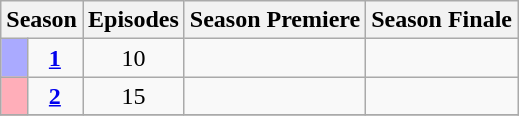<table class="wikitable">
<tr>
<th colspan="2">Season</th>
<th>Episodes</th>
<th>Season Premiere</th>
<th>Season Finale</th>
</tr>
<tr>
<td style="background:#AAAAFF; height:5px;"></td>
<td style="text-align:center;"><strong><a href='#'>1</a></strong></td>
<td style="text-align:center;">10</td>
<td style="text-align:center;"></td>
<td style="text-align:center;"></td>
</tr>
<tr>
<td style="background:#FFAEB9; height:5px;"></td>
<td style="text-align:center;"><strong><a href='#'>2</a></strong></td>
<td style="text-align:center;">15</td>
<td style="text-align:center;"></td>
<td style="text-align:center;"></td>
</tr>
<tr>
</tr>
</table>
